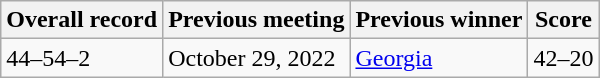<table class="wikitable">
<tr>
<th>Overall record</th>
<th>Previous meeting</th>
<th>Previous winner</th>
<th>Score</th>
</tr>
<tr>
<td>44–54–2</td>
<td>October 29, 2022</td>
<td><a href='#'>Georgia</a></td>
<td>42–20</td>
</tr>
</table>
